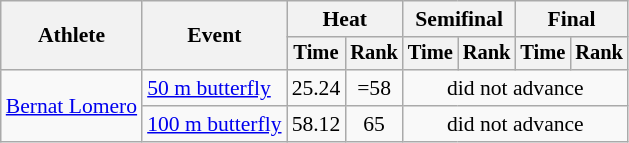<table class="wikitable" style="text-align:center; font-size:90%">
<tr>
<th rowspan="2">Athlete</th>
<th rowspan="2">Event</th>
<th colspan="2">Heat</th>
<th colspan="2">Semifinal</th>
<th colspan="2">Final</th>
</tr>
<tr style="font-size:95%">
<th>Time</th>
<th>Rank</th>
<th>Time</th>
<th>Rank</th>
<th>Time</th>
<th>Rank</th>
</tr>
<tr>
<td align=left rowspan=2><a href='#'>Bernat Lomero</a></td>
<td align=left><a href='#'>50 m butterfly</a></td>
<td>25.24</td>
<td>=58</td>
<td colspan=4>did not advance</td>
</tr>
<tr>
<td align=left><a href='#'>100 m butterfly</a></td>
<td>58.12</td>
<td>65</td>
<td colspan=4>did not advance</td>
</tr>
</table>
